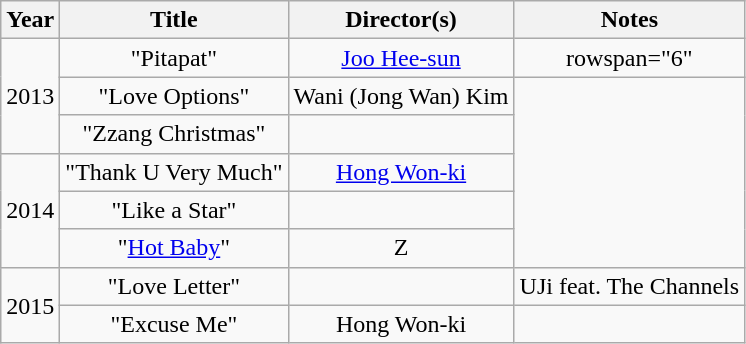<table class="wikitable" style="text-align:center">
<tr>
<th>Year</th>
<th>Title</th>
<th>Director(s)</th>
<th>Notes</th>
</tr>
<tr>
<td rowspan="3">2013</td>
<td>"Pitapat"</td>
<td><a href='#'>Joo Hee-sun</a></td>
<td>rowspan="6" </td>
</tr>
<tr>
<td>"Love Options"</td>
<td>Wani (Jong Wan) Kim</td>
</tr>
<tr>
<td>"Zzang Christmas"</td>
<td></td>
</tr>
<tr>
<td rowspan="3">2014</td>
<td>"Thank U Very Much"</td>
<td><a href='#'>Hong Won-ki</a></td>
</tr>
<tr>
<td>"Like a Star"</td>
<td></td>
</tr>
<tr>
<td>"<a href='#'>Hot Baby</a>"</td>
<td>Z</td>
</tr>
<tr>
<td rowspan="2">2015</td>
<td>"Love Letter"</td>
<td></td>
<td>UJi feat. The Channels</td>
</tr>
<tr>
<td>"Excuse Me"</td>
<td>Hong Won-ki</td>
<td></td>
</tr>
</table>
